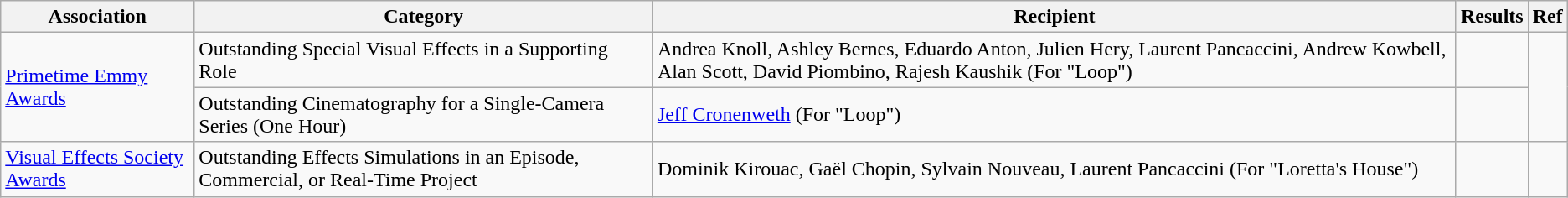<table class="wikitable">
<tr>
<th>Association</th>
<th>Category</th>
<th>Recipient</th>
<th>Results</th>
<th>Ref</th>
</tr>
<tr>
<td rowspan="2"><a href='#'>Primetime Emmy Awards</a></td>
<td>Outstanding Special Visual Effects in a Supporting Role</td>
<td>Andrea Knoll, Ashley Bernes,  Eduardo Anton, Julien Hery, Laurent Pancaccini, Andrew Kowbell, Alan Scott, David Piombino, Rajesh Kaushik (For "Loop")</td>
<td></td>
<td rowspan="2"></td>
</tr>
<tr>
<td>Outstanding Cinematography for a Single-Camera Series (One Hour)</td>
<td><a href='#'>Jeff Cronenweth</a> (For "Loop")</td>
<td></td>
</tr>
<tr>
<td><a href='#'>Visual Effects Society Awards</a></td>
<td>Outstanding Effects Simulations in an Episode, Commercial, or Real-Time Project</td>
<td>Dominik Kirouac, Gaël Chopin, Sylvain Nouveau, Laurent Pancaccini (For "Loretta's House")</td>
<td></td>
<td></td>
</tr>
</table>
